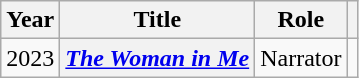<table class="wikitable plainrowheaders unsortable">
<tr>
<th scope="col">Year</th>
<th scope="col">Title</th>
<th scope="col">Role</th>
<th scope="col" class="unsortable"></th>
</tr>
<tr>
<td>2023</td>
<th scope="row"><em><a href='#'>The Woman in Me</a></em></th>
<td>Narrator</td>
<td style="text-align:center;"></td>
</tr>
</table>
